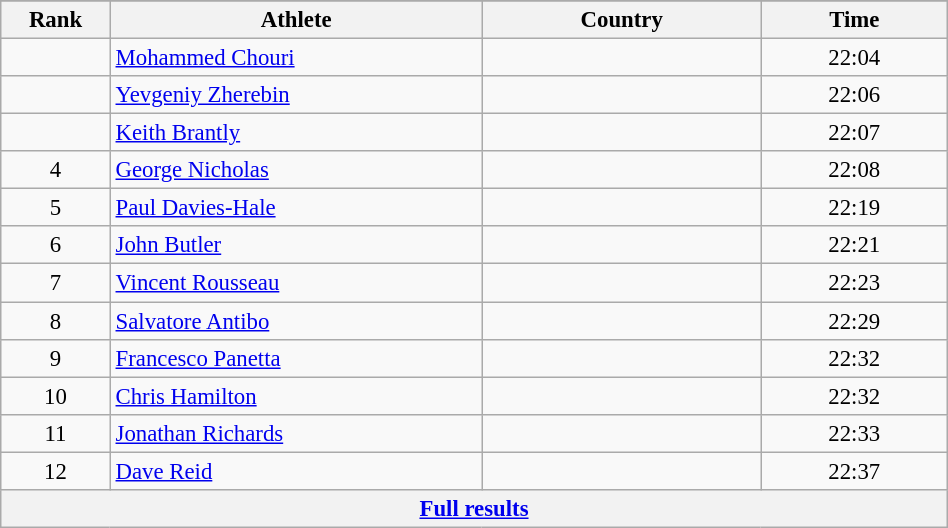<table class="wikitable sortable" style=" text-align:center; font-size:95%;" width="50%">
<tr>
</tr>
<tr>
<th width=5%>Rank</th>
<th width=20%>Athlete</th>
<th width=15%>Country</th>
<th width=10%>Time</th>
</tr>
<tr>
<td align=center></td>
<td align=left><a href='#'>Mohammed Chouri</a></td>
<td align=left></td>
<td>22:04</td>
</tr>
<tr>
<td align=center></td>
<td align=left><a href='#'>Yevgeniy Zherebin</a></td>
<td align=left></td>
<td>22:06</td>
</tr>
<tr>
<td align=center></td>
<td align=left><a href='#'>Keith Brantly</a></td>
<td align=left></td>
<td>22:07</td>
</tr>
<tr>
<td align=center>4</td>
<td align=left><a href='#'>George Nicholas</a></td>
<td align=left></td>
<td>22:08</td>
</tr>
<tr>
<td align=center>5</td>
<td align=left><a href='#'>Paul Davies-Hale</a></td>
<td align=left></td>
<td>22:19</td>
</tr>
<tr>
<td align=center>6</td>
<td align=left><a href='#'>John Butler</a></td>
<td align=left></td>
<td>22:21</td>
</tr>
<tr>
<td align=center>7</td>
<td align=left><a href='#'>Vincent Rousseau</a></td>
<td align=left></td>
<td>22:23</td>
</tr>
<tr>
<td align=center>8</td>
<td align=left><a href='#'>Salvatore Antibo</a></td>
<td align=left></td>
<td>22:29</td>
</tr>
<tr>
<td align=center>9</td>
<td align=left><a href='#'>Francesco Panetta</a></td>
<td align=left></td>
<td>22:32</td>
</tr>
<tr>
<td align=center>10</td>
<td align=left><a href='#'>Chris Hamilton</a></td>
<td align=left></td>
<td>22:32</td>
</tr>
<tr>
<td align=center>11</td>
<td align=left><a href='#'>Jonathan Richards</a></td>
<td align=left></td>
<td>22:33</td>
</tr>
<tr>
<td align=center>12</td>
<td align=left><a href='#'>Dave Reid</a></td>
<td align=left></td>
<td>22:37</td>
</tr>
<tr class="sortbottom">
<th colspan=4 align=center><a href='#'>Full results</a></th>
</tr>
</table>
